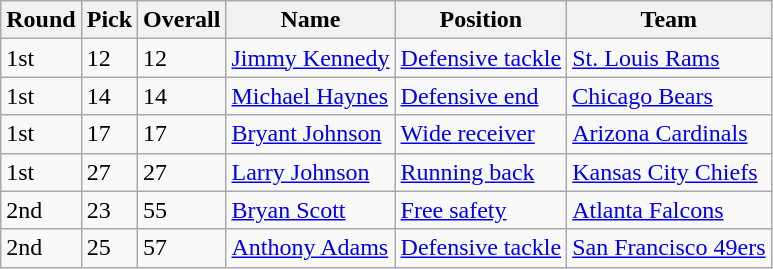<table class="wikitable">
<tr>
<th>Round</th>
<th>Pick</th>
<th>Overall</th>
<th>Name</th>
<th>Position</th>
<th>Team</th>
</tr>
<tr>
<td>1st</td>
<td>12</td>
<td>12</td>
<td><a href='#'>Jimmy Kennedy</a></td>
<td><a href='#'>Defensive tackle</a></td>
<td><a href='#'>St. Louis Rams</a></td>
</tr>
<tr>
<td>1st</td>
<td>14</td>
<td>14</td>
<td><a href='#'>Michael Haynes</a></td>
<td><a href='#'>Defensive end</a></td>
<td><a href='#'>Chicago Bears</a></td>
</tr>
<tr>
<td>1st</td>
<td>17</td>
<td>17</td>
<td><a href='#'>Bryant Johnson</a></td>
<td><a href='#'>Wide receiver</a></td>
<td><a href='#'>Arizona Cardinals</a></td>
</tr>
<tr>
<td>1st</td>
<td>27</td>
<td>27</td>
<td><a href='#'>Larry Johnson</a></td>
<td><a href='#'>Running back</a></td>
<td><a href='#'>Kansas City Chiefs</a></td>
</tr>
<tr>
<td>2nd</td>
<td>23</td>
<td>55</td>
<td><a href='#'>Bryan Scott</a></td>
<td><a href='#'>Free safety</a></td>
<td><a href='#'>Atlanta Falcons</a></td>
</tr>
<tr>
<td>2nd</td>
<td>25</td>
<td>57</td>
<td><a href='#'>Anthony Adams</a></td>
<td><a href='#'>Defensive tackle</a></td>
<td><a href='#'>San Francisco 49ers</a></td>
</tr>
</table>
